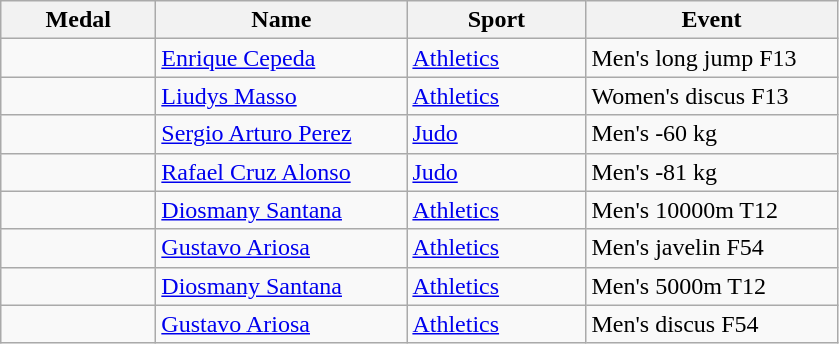<table class="wikitable">
<tr>
<th style="width:6em">Medal</th>
<th style="width:10em">Name</th>
<th style="width:7em">Sport</th>
<th style="width:10em">Event</th>
</tr>
<tr>
<td></td>
<td><a href='#'>Enrique Cepeda</a></td>
<td><a href='#'>Athletics</a></td>
<td>Men's long jump F13</td>
</tr>
<tr>
<td></td>
<td><a href='#'>Liudys Masso</a></td>
<td><a href='#'>Athletics</a></td>
<td>Women's discus F13</td>
</tr>
<tr>
<td></td>
<td><a href='#'>Sergio Arturo Perez</a></td>
<td><a href='#'>Judo</a></td>
<td>Men's -60 kg</td>
</tr>
<tr>
<td></td>
<td><a href='#'>Rafael Cruz Alonso</a></td>
<td><a href='#'>Judo</a></td>
<td>Men's -81 kg</td>
</tr>
<tr>
<td></td>
<td><a href='#'>Diosmany Santana</a></td>
<td><a href='#'>Athletics</a></td>
<td>Men's 10000m T12</td>
</tr>
<tr>
<td></td>
<td><a href='#'>Gustavo Ariosa</a></td>
<td><a href='#'>Athletics</a></td>
<td>Men's javelin F54</td>
</tr>
<tr>
<td></td>
<td><a href='#'>Diosmany Santana</a></td>
<td><a href='#'>Athletics</a></td>
<td>Men's 5000m T12</td>
</tr>
<tr>
<td></td>
<td><a href='#'>Gustavo Ariosa</a></td>
<td><a href='#'>Athletics</a></td>
<td>Men's discus F54</td>
</tr>
</table>
